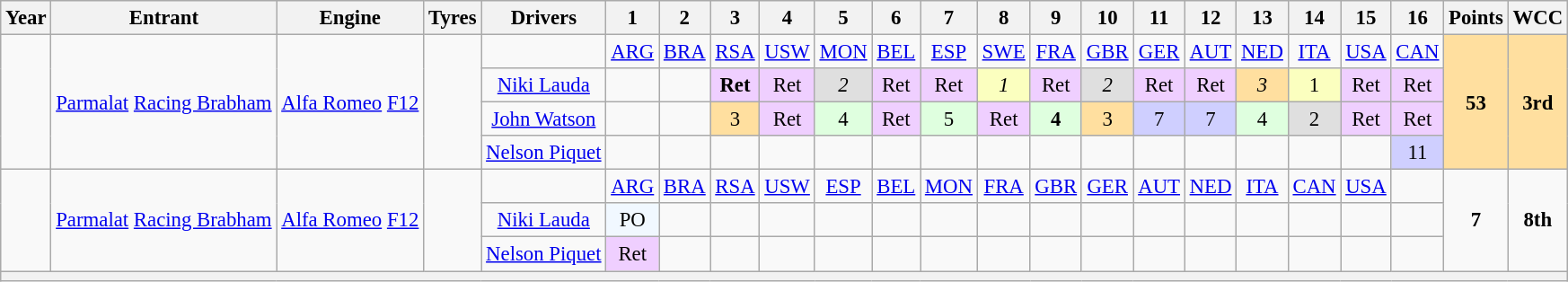<table class="wikitable" style="text-align:center; font-size:95%">
<tr>
<th>Year</th>
<th>Entrant</th>
<th>Engine</th>
<th>Tyres</th>
<th>Drivers</th>
<th>1</th>
<th>2</th>
<th>3</th>
<th>4</th>
<th>5</th>
<th>6</th>
<th>7</th>
<th>8</th>
<th>9</th>
<th>10</th>
<th>11</th>
<th>12</th>
<th>13</th>
<th>14</th>
<th>15</th>
<th>16</th>
<th>Points</th>
<th>WCC</th>
</tr>
<tr>
<td rowspan="4"></td>
<td Rowspan="4"><a href='#'>Parmalat</a> <a href='#'>Racing Brabham</a></td>
<td rowspan="4"><a href='#'>Alfa Romeo</a> <a href='#'>F12</a></td>
<td rowspan="4"></td>
<td></td>
<td><a href='#'>ARG</a></td>
<td><a href='#'>BRA</a></td>
<td><a href='#'>RSA</a></td>
<td><a href='#'>USW</a></td>
<td><a href='#'>MON</a></td>
<td><a href='#'>BEL</a></td>
<td><a href='#'>ESP</a></td>
<td><a href='#'>SWE</a></td>
<td><a href='#'>FRA</a></td>
<td><a href='#'>GBR</a></td>
<td><a href='#'>GER</a></td>
<td><a href='#'>AUT</a></td>
<td><a href='#'>NED</a></td>
<td><a href='#'>ITA</a></td>
<td><a href='#'>USA</a></td>
<td><a href='#'>CAN</a></td>
<td rowspan="4" style="background:#FFDF9F;"><strong>53</strong></td>
<td rowspan="4" style="background:#FFDF9F;"><strong>3rd</strong> </td>
</tr>
<tr>
<td><a href='#'>Niki Lauda</a></td>
<td></td>
<td></td>
<td style="background:#EFCFFF;"><strong>Ret</strong></td>
<td style="background:#EFCFFF;">Ret</td>
<td style="background:#DFDFDF;"><em>2</em></td>
<td style="background:#EFCFFF;">Ret</td>
<td style="background:#EFCFFF;">Ret</td>
<td style="background:#FBFFBF;"><em>1</em></td>
<td style="background:#EFCFFF;">Ret</td>
<td style="background:#DFDFDF;"><em>2</em></td>
<td style="background:#EFCFFF;">Ret</td>
<td style="background:#EFCFFF;">Ret</td>
<td style="background:#FFDF9F;"><em>3</em></td>
<td style="background:#FBFFBF;">1</td>
<td style="background:#EFCFFF;">Ret</td>
<td style="background:#EFCFFF;">Ret</td>
</tr>
<tr>
<td><a href='#'>John Watson</a></td>
<td></td>
<td></td>
<td style="background:#FFDF9F;">3</td>
<td style="background:#EFCFFF;">Ret</td>
<td style="background:#DFFFDF;">4</td>
<td style="background:#EFCFFF;">Ret</td>
<td style="background:#DFFFDF;">5</td>
<td style="background:#EFCFFF;">Ret</td>
<td style="background:#DFFFDF;"><strong>4</strong></td>
<td style="background:#FFDF9F;">3</td>
<td style="background:#CFCFFF;">7</td>
<td style="background:#CFCFFF;">7</td>
<td style="background:#DFFFDF;">4</td>
<td style="background:#DFDFDF;">2</td>
<td style="background:#EFCFFF;">Ret</td>
<td style="background:#EFCFFF;">Ret</td>
</tr>
<tr>
<td><a href='#'>Nelson Piquet</a></td>
<td></td>
<td></td>
<td></td>
<td></td>
<td></td>
<td></td>
<td></td>
<td></td>
<td></td>
<td></td>
<td></td>
<td></td>
<td></td>
<td></td>
<td></td>
<td style="background:#CFCFFF;">11</td>
</tr>
<tr>
<td rowspan="3"></td>
<td Rowspan="3"><a href='#'>Parmalat</a> <a href='#'>Racing Brabham</a></td>
<td rowspan="3"><a href='#'>Alfa Romeo</a> <a href='#'>F12</a></td>
<td rowspan="3"></td>
<td></td>
<td><a href='#'>ARG</a></td>
<td><a href='#'>BRA</a></td>
<td><a href='#'>RSA</a></td>
<td><a href='#'>USW</a></td>
<td><a href='#'>ESP</a></td>
<td><a href='#'>BEL</a></td>
<td><a href='#'>MON</a></td>
<td><a href='#'>FRA</a></td>
<td><a href='#'>GBR</a></td>
<td><a href='#'>GER</a></td>
<td><a href='#'>AUT</a></td>
<td><a href='#'>NED</a></td>
<td><a href='#'>ITA</a></td>
<td><a href='#'>CAN</a></td>
<td><a href='#'>USA</a></td>
<td></td>
<td rowspan="3"><strong>7</strong></td>
<td rowspan="3"><strong>8th</strong> </td>
</tr>
<tr>
<td><a href='#'>Niki Lauda</a></td>
<td style="background:#F1F8FF;">PO</td>
<td></td>
<td></td>
<td></td>
<td></td>
<td></td>
<td></td>
<td></td>
<td></td>
<td></td>
<td></td>
<td></td>
<td></td>
<td></td>
<td></td>
<td></td>
</tr>
<tr>
<td><a href='#'>Nelson Piquet</a></td>
<td style="background:#EFCFFF;">Ret</td>
<td></td>
<td></td>
<td></td>
<td></td>
<td></td>
<td></td>
<td></td>
<td></td>
<td></td>
<td></td>
<td></td>
<td></td>
<td></td>
<td></td>
<td></td>
</tr>
<tr>
<th colspan="23"></th>
</tr>
</table>
